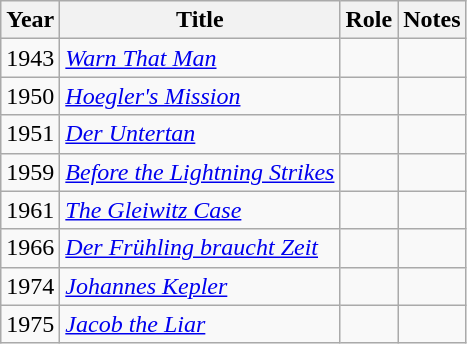<table class="wikitable sortable">
<tr>
<th>Year</th>
<th>Title</th>
<th>Role</th>
<th class="unsortable">Notes</th>
</tr>
<tr>
<td>1943</td>
<td><em><a href='#'>Warn That Man</a></em></td>
<td></td>
<td></td>
</tr>
<tr>
<td>1950</td>
<td><em><a href='#'>Hoegler's Mission</a></em></td>
<td></td>
<td></td>
</tr>
<tr>
<td>1951</td>
<td><em><a href='#'>Der Untertan</a></em></td>
<td></td>
<td></td>
</tr>
<tr>
<td>1959</td>
<td><em><a href='#'>Before the Lightning Strikes</a></em></td>
<td></td>
<td></td>
</tr>
<tr>
<td>1961</td>
<td><em><a href='#'>The Gleiwitz Case</a></em></td>
<td></td>
<td></td>
</tr>
<tr>
<td>1966</td>
<td><em><a href='#'>Der Frühling braucht Zeit</a></em></td>
<td></td>
<td></td>
</tr>
<tr>
<td>1974</td>
<td><em><a href='#'>Johannes Kepler</a></em></td>
<td></td>
<td></td>
</tr>
<tr>
<td>1975</td>
<td><em><a href='#'>Jacob the Liar</a></em></td>
<td></td>
<td></td>
</tr>
</table>
